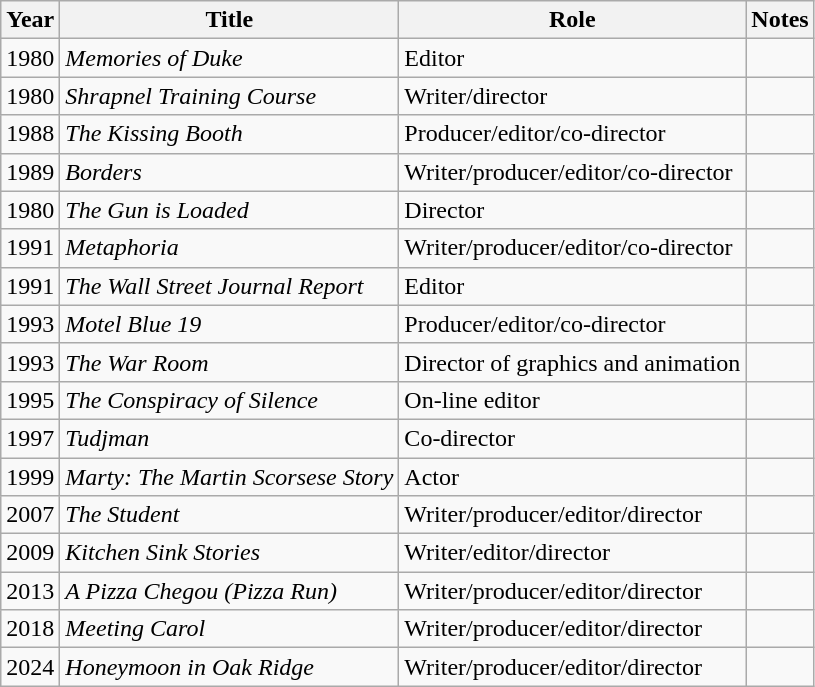<table class="wikitable sortable">
<tr>
<th>Year</th>
<th>Title</th>
<th>Role</th>
<th>Notes</th>
</tr>
<tr>
<td>1980</td>
<td><em>Memories of Duke</em></td>
<td>Editor</td>
<td></td>
</tr>
<tr>
<td>1980</td>
<td><em>Shrapnel Training Course</em></td>
<td>Writer/director</td>
<td></td>
</tr>
<tr>
<td>1988</td>
<td><em>The Kissing Booth</em></td>
<td>Producer/editor/co-director</td>
<td></td>
</tr>
<tr>
<td>1989</td>
<td><em>Borders</em></td>
<td>Writer/producer/editor/co-director</td>
<td></td>
</tr>
<tr>
<td>1980</td>
<td><em>The Gun is Loaded</em></td>
<td>Director</td>
<td></td>
</tr>
<tr>
<td>1991</td>
<td><em>Metaphoria</em></td>
<td>Writer/producer/editor/co-director</td>
<td></td>
</tr>
<tr>
<td>1991</td>
<td><em>The Wall Street Journal Report</em></td>
<td>Editor</td>
<td></td>
</tr>
<tr>
<td>1993</td>
<td><em>Motel Blue 19</em></td>
<td>Producer/editor/co-director</td>
<td></td>
</tr>
<tr>
<td>1993</td>
<td><em>The War Room</em></td>
<td>Director of graphics and animation</td>
<td></td>
</tr>
<tr>
<td>1995</td>
<td><em>The Conspiracy of Silence</em></td>
<td>On-line editor</td>
<td></td>
</tr>
<tr>
<td>1997</td>
<td><em>Tudjman</em></td>
<td>Co-director</td>
<td></td>
</tr>
<tr>
<td>1999</td>
<td><em>Marty: The Martin Scorsese Story</em></td>
<td>Actor</td>
<td></td>
</tr>
<tr>
<td>2007</td>
<td><em>The Student</em></td>
<td>Writer/producer/editor/director</td>
<td></td>
</tr>
<tr>
<td>2009</td>
<td><em>Kitchen Sink Stories</em></td>
<td>Writer/editor/director</td>
<td></td>
</tr>
<tr>
<td>2013</td>
<td><em>A Pizza Chegou (Pizza Run)</em></td>
<td>Writer/producer/editor/director</td>
<td></td>
</tr>
<tr>
<td>2018</td>
<td><em>Meeting Carol</em></td>
<td>Writer/producer/editor/director</td>
<td></td>
</tr>
<tr>
<td>2024</td>
<td><em>Honeymoon in Oak Ridge</em></td>
<td>Writer/producer/editor/director</td>
<td></td>
</tr>
</table>
